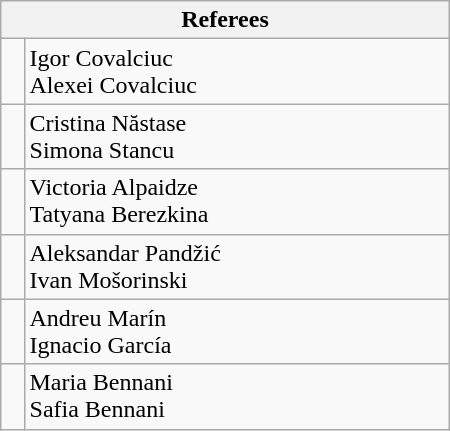<table class="wikitable" style="width: 300px;">
<tr>
<th colspan="2">Referees</th>
</tr>
<tr>
<td></td>
<td>Igor Covalciuc<br>Alexei Covalciuc</td>
</tr>
<tr>
<td></td>
<td>Cristina Năstase<br>Simona Stancu</td>
</tr>
<tr>
<td></td>
<td>Victoria Alpaidze<br>Tatyana Berezkina</td>
</tr>
<tr>
<td></td>
<td>Aleksandar Pandžić<br>Ivan Mošorinski</td>
</tr>
<tr>
<td></td>
<td>Andreu Marín<br>Ignacio García</td>
</tr>
<tr>
<td></td>
<td>Maria Bennani<br>Safia Bennani</td>
</tr>
</table>
